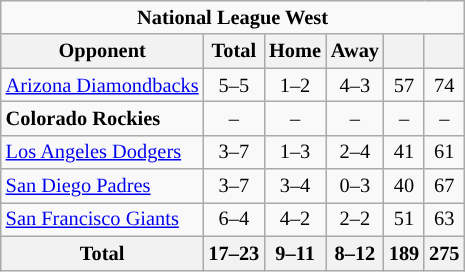<table class="wikitable" style="font-size:85%; text-align:center;">
<tr>
<td colspan="7" style="text-align:center; "><span><strong>National League West</strong></span></td>
</tr>
<tr>
<th>Opponent</th>
<th>Total</th>
<th>Home</th>
<th>Away</th>
<th></th>
<th></th>
</tr>
<tr>
<td style="text-align:left;"><a href='#'>Arizona Diamondbacks</a></td>
<td>5–5</td>
<td>1–2</td>
<td>4–3</td>
<td>57</td>
<td>74</td>
</tr>
<tr>
<td style="text-align:left;"><strong>Colorado Rockies</strong></td>
<td>–</td>
<td>–</td>
<td>–</td>
<td>–</td>
<td>–</td>
</tr>
<tr>
<td style="text-align:left;"><a href='#'>Los Angeles Dodgers</a></td>
<td>3–7</td>
<td>1–3</td>
<td>2–4</td>
<td>41</td>
<td>61</td>
</tr>
<tr>
<td style="text-align:left;"><a href='#'>San Diego Padres</a></td>
<td>3–7</td>
<td>3–4</td>
<td>0–3</td>
<td>40</td>
<td>67</td>
</tr>
<tr>
<td style="text-align:left;"><a href='#'>San Francisco Giants</a></td>
<td>6–4</td>
<td>4–2</td>
<td>2–2</td>
<td>51</td>
<td>63</td>
</tr>
<tr>
<th>Total</th>
<th>17–23</th>
<th>9–11</th>
<th>8–12</th>
<th>189</th>
<th>275</th>
</tr>
</table>
